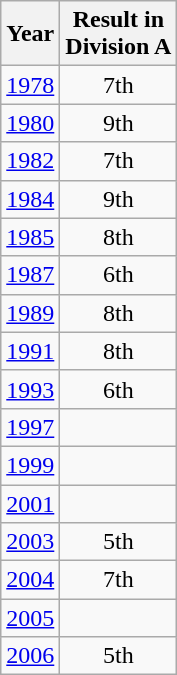<table class="wikitable" style="text-align:center">
<tr>
<th>Year</th>
<th>Result in<br>Division A</th>
</tr>
<tr>
<td><a href='#'>1978</a></td>
<td>7th</td>
</tr>
<tr>
<td><a href='#'>1980</a></td>
<td>9th</td>
</tr>
<tr>
<td><a href='#'>1982</a></td>
<td>7th</td>
</tr>
<tr>
<td><a href='#'>1984</a></td>
<td>9th</td>
</tr>
<tr>
<td><a href='#'>1985</a></td>
<td>8th</td>
</tr>
<tr>
<td><a href='#'>1987</a></td>
<td>6th</td>
</tr>
<tr>
<td><a href='#'>1989</a></td>
<td>8th</td>
</tr>
<tr>
<td><a href='#'>1991</a></td>
<td>8th</td>
</tr>
<tr>
<td><a href='#'>1993</a></td>
<td>6th</td>
</tr>
<tr>
<td><a href='#'>1997</a></td>
<td></td>
</tr>
<tr>
<td><a href='#'>1999</a></td>
<td></td>
</tr>
<tr>
<td><a href='#'>2001</a></td>
<td></td>
</tr>
<tr>
<td><a href='#'>2003</a></td>
<td>5th</td>
</tr>
<tr>
<td><a href='#'>2004</a></td>
<td>7th</td>
</tr>
<tr>
<td><a href='#'>2005</a></td>
<td></td>
</tr>
<tr>
<td><a href='#'>2006</a></td>
<td>5th</td>
</tr>
</table>
